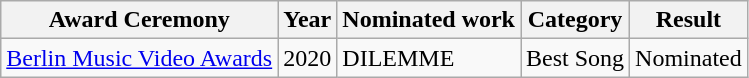<table class="wikitable">
<tr>
<th>Award Ceremony</th>
<th>Year</th>
<th>Nominated work</th>
<th>Category</th>
<th>Result</th>
</tr>
<tr>
<td><a href='#'>Berlin Music Video Awards</a></td>
<td>2020</td>
<td>DILEMME</td>
<td>Best Song</td>
<td>Nominated</td>
</tr>
</table>
